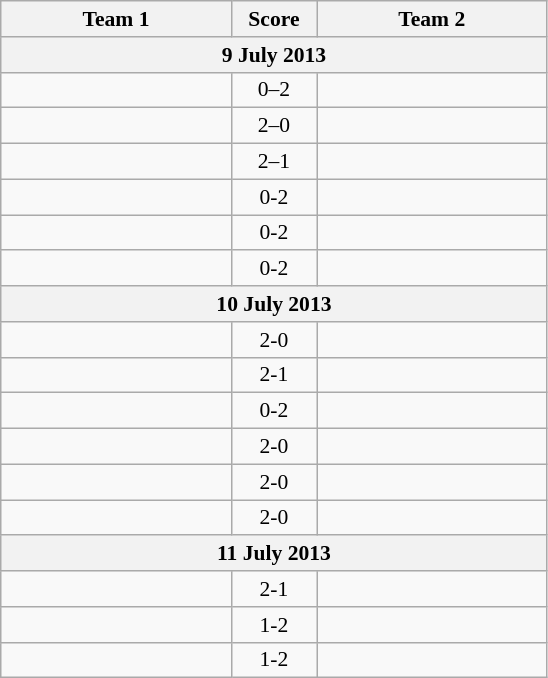<table class="wikitable" style="text-align: center; font-size:90% ">
<tr>
<th align="right" width="147">Team 1</th>
<th width="50">Score</th>
<th align="left" width="147">Team 2</th>
</tr>
<tr>
<th colspan=3>9 July 2013</th>
</tr>
<tr>
<td align=right></td>
<td align=center>0–2</td>
<td align=left><strong></strong></td>
</tr>
<tr>
<td align=right><strong></strong></td>
<td align=center>2–0</td>
<td align=left></td>
</tr>
<tr>
<td align=right><strong></strong></td>
<td align=center>2–1</td>
<td align=left></td>
</tr>
<tr>
<td align=right></td>
<td align=center>0-2</td>
<td align=left><strong></strong></td>
</tr>
<tr>
<td align=right></td>
<td align=center>0-2</td>
<td align=left><strong></strong></td>
</tr>
<tr>
<td align=right></td>
<td align=center>0-2</td>
<td align=left><strong></strong></td>
</tr>
<tr>
<th colspan=3>10 July 2013</th>
</tr>
<tr>
<td align=right><strong></strong></td>
<td align=center>2-0</td>
<td align=left></td>
</tr>
<tr>
<td align=right><strong></strong></td>
<td align=center>2-1</td>
<td align=left></td>
</tr>
<tr>
<td align=right></td>
<td align=center>0-2</td>
<td align=left><strong></strong></td>
</tr>
<tr>
<td align=right><strong></strong></td>
<td align=center>2-0</td>
<td align=left></td>
</tr>
<tr>
<td align=right><strong></strong></td>
<td align=center>2-0</td>
<td align=left></td>
</tr>
<tr>
<td align=right><strong></strong></td>
<td align=center>2-0</td>
<td align=left></td>
</tr>
<tr>
<th colspan=3>11 July 2013</th>
</tr>
<tr>
<td align=right><strong></strong></td>
<td align=center>2-1</td>
<td align=left></td>
</tr>
<tr>
<td align=right></td>
<td align=center>1-2</td>
<td align=left><strong></strong></td>
</tr>
<tr>
<td align=right></td>
<td align=center>1-2</td>
<td align=left><strong></strong></td>
</tr>
</table>
